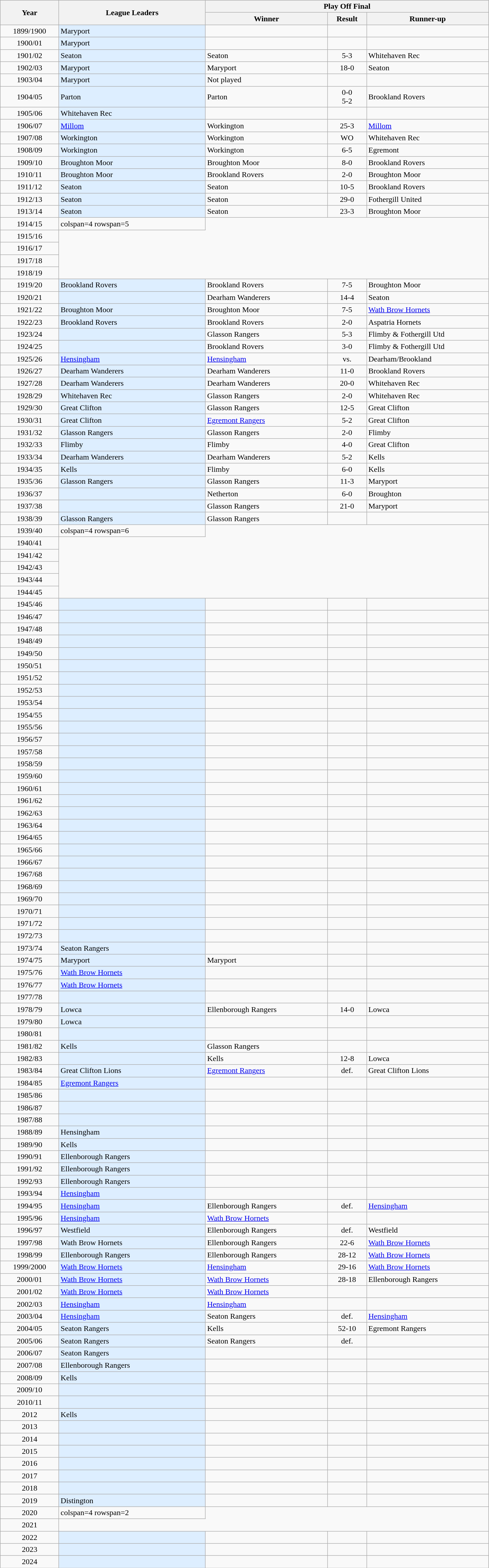<table class="wikitable" style="width:80%;">
<tr>
<th rowspan=2 width=12%>Year</th>
<th rowspan=2 width=30%>League Leaders</th>
<th colspan=3>Play Off Final</th>
</tr>
<tr>
<th width=25%>Winner</th>
<th width=8%>Result</th>
<th width=25%>Runner-up</th>
</tr>
<tr>
<td align=center>1899/1900</td>
<td style="background:#ddeeff">Maryport</td>
<td></td>
<td align=center></td>
<td></td>
</tr>
<tr>
<td align=center>1900/01</td>
<td style="background:#ddeeff">Maryport</td>
<td></td>
<td align=center></td>
<td></td>
</tr>
<tr>
<td align=center>1901/02</td>
<td style="background:#ddeeff">Seaton</td>
<td>Seaton</td>
<td align=center>5-3</td>
<td>Whitehaven Rec</td>
</tr>
<tr>
<td align=center>1902/03</td>
<td style="background:#ddeeff">Maryport</td>
<td>Maryport</td>
<td align=center>18-0</td>
<td>Seaton</td>
</tr>
<tr>
<td align=center>1903/04</td>
<td style="background:#ddeeff">Maryport</td>
<td>Not played</td>
<td align=center></td>
<td></td>
</tr>
<tr>
<td align=center>1904/05</td>
<td style="background:#ddeeff">Parton</td>
<td>Parton</td>
<td align=center>0-0<br>5-2</td>
<td>Brookland Rovers</td>
</tr>
<tr>
<td align=center>1905/06</td>
<td style="background:#ddeeff">Whitehaven Rec</td>
<td></td>
<td align=center></td>
<td></td>
</tr>
<tr>
<td align=center>1906/07</td>
<td style="background:#ddeeff"><a href='#'>Millom</a></td>
<td>Workington</td>
<td align=center>25-3</td>
<td><a href='#'>Millom</a></td>
</tr>
<tr>
<td align=center>1907/08</td>
<td style="background:#ddeeff">Workington</td>
<td>Workington</td>
<td align=center>WO</td>
<td>Whitehaven Rec</td>
</tr>
<tr>
<td align=center>1908/09</td>
<td style="background:#ddeeff">Workington</td>
<td>Workington</td>
<td align=center>6-5</td>
<td>Egremont</td>
</tr>
<tr>
<td align=center>1909/10</td>
<td style="background:#ddeeff">Broughton Moor</td>
<td>Broughton Moor</td>
<td align=center>8-0</td>
<td>Brookland Rovers</td>
</tr>
<tr>
<td align=center>1910/11</td>
<td style="background:#ddeeff">Broughton Moor</td>
<td>Brookland Rovers</td>
<td align=center>2-0</td>
<td>Broughton Moor</td>
</tr>
<tr>
<td align=center>1911/12</td>
<td style="background:#ddeeff">Seaton</td>
<td>Seaton</td>
<td align=center>10-5</td>
<td>Brookland Rovers</td>
</tr>
<tr>
<td align=center>1912/13</td>
<td style="background:#ddeeff">Seaton</td>
<td>Seaton</td>
<td align=center>29-0</td>
<td>Fothergill United</td>
</tr>
<tr>
<td align=center>1913/14</td>
<td style="background:#ddeeff">Seaton</td>
<td>Seaton</td>
<td align=center>23-3</td>
<td>Broughton Moor</td>
</tr>
<tr>
<td align=center>1914/15</td>
<td>colspan=4 rowspan=5</td>
</tr>
<tr>
<td align=center>1915/16</td>
</tr>
<tr>
<td align=center>1916/17</td>
</tr>
<tr>
<td align=center>1917/18</td>
</tr>
<tr>
<td align=center>1918/19</td>
</tr>
<tr>
<td align=center>1919/20</td>
<td style="background:#ddeeff">Brookland Rovers</td>
<td>Brookland Rovers</td>
<td align=center>7-5</td>
<td>Broughton Moor</td>
</tr>
<tr>
<td align=center>1920/21</td>
<td style="background:#ddeeff"></td>
<td>Dearham Wanderers</td>
<td align=center>14-4</td>
<td>Seaton</td>
</tr>
<tr>
<td align=center>1921/22</td>
<td style="background:#ddeeff">Broughton Moor</td>
<td>Broughton Moor</td>
<td align=center>7-5</td>
<td><a href='#'>Wath Brow Hornets</a></td>
</tr>
<tr>
<td align=center>1922/23</td>
<td style="background:#ddeeff">Brookland Rovers</td>
<td>Brookland Rovers</td>
<td align=center>2-0</td>
<td>Aspatria Hornets</td>
</tr>
<tr>
<td align=center>1923/24</td>
<td style="background:#ddeeff"></td>
<td>Glasson Rangers</td>
<td align=center>5-3</td>
<td>Flimby & Fothergill Utd</td>
</tr>
<tr>
<td align=center>1924/25</td>
<td style="background:#ddeeff"></td>
<td>Brookland Rovers</td>
<td align=center>3-0</td>
<td>Flimby & Fothergill Utd</td>
</tr>
<tr>
<td align=center>1925/26</td>
<td style="background:#ddeeff"><a href='#'>Hensingham</a></td>
<td><a href='#'>Hensingham</a></td>
<td align=center>vs.</td>
<td>Dearham/Brookland</td>
</tr>
<tr>
<td align=center>1926/27</td>
<td style="background:#ddeeff">Dearham Wanderers</td>
<td>Dearham Wanderers</td>
<td align=center>11-0</td>
<td>Brookland Rovers</td>
</tr>
<tr>
<td align=center>1927/28</td>
<td style="background:#ddeeff">Dearham Wanderers</td>
<td>Dearham Wanderers</td>
<td align=center>20-0</td>
<td>Whitehaven Rec</td>
</tr>
<tr>
<td align=center>1928/29</td>
<td style="background:#ddeeff">Whitehaven Rec</td>
<td>Glasson Rangers</td>
<td align=center>2-0</td>
<td>Whitehaven Rec</td>
</tr>
<tr>
<td align=center>1929/30</td>
<td style="background:#ddeeff">Great Clifton</td>
<td>Glasson Rangers</td>
<td align=center>12-5</td>
<td>Great Clifton</td>
</tr>
<tr>
<td align=center>1930/31</td>
<td style="background:#ddeeff">Great Clifton</td>
<td><a href='#'>Egremont Rangers</a></td>
<td align=center>5-2</td>
<td>Great Clifton</td>
</tr>
<tr>
<td align=center>1931/32</td>
<td style="background:#ddeeff">Glasson Rangers</td>
<td>Glasson Rangers</td>
<td align=center>2-0</td>
<td>Flimby</td>
</tr>
<tr>
<td align=center>1932/33</td>
<td style="background:#ddeeff">Flimby</td>
<td>Flimby</td>
<td align=center>4-0</td>
<td>Great Clifton</td>
</tr>
<tr>
<td align=center>1933/34</td>
<td style="background:#ddeeff">Dearham Wanderers</td>
<td>Dearham Wanderers</td>
<td align=center>5-2</td>
<td>Kells</td>
</tr>
<tr>
<td align=center>1934/35</td>
<td style="background:#ddeeff">Kells</td>
<td>Flimby</td>
<td align=center>6-0</td>
<td>Kells</td>
</tr>
<tr>
<td align=center>1935/36</td>
<td style="background:#ddeeff">Glasson Rangers</td>
<td>Glasson Rangers</td>
<td align=center>11-3</td>
<td>Maryport</td>
</tr>
<tr>
<td align=center>1936/37</td>
<td style="background:#ddeeff"></td>
<td>Netherton</td>
<td align=center>6-0</td>
<td>Broughton</td>
</tr>
<tr>
<td align=center>1937/38</td>
<td style="background:#ddeeff"></td>
<td>Glasson Rangers</td>
<td align=center>21-0</td>
<td>Maryport</td>
</tr>
<tr>
<td align=center>1938/39</td>
<td style="background:#ddeeff">Glasson Rangers</td>
<td>Glasson Rangers</td>
<td align=center></td>
<td></td>
</tr>
<tr>
<td align=center>1939/40</td>
<td>colspan=4 rowspan=6</td>
</tr>
<tr>
<td align=center>1940/41</td>
</tr>
<tr>
<td align=center>1941/42</td>
</tr>
<tr>
<td align=center>1942/43</td>
</tr>
<tr>
<td align=center>1943/44</td>
</tr>
<tr>
<td align=center>1944/45</td>
</tr>
<tr>
<td align=center>1945/46</td>
<td style="background:#ddeeff"></td>
<td></td>
<td align=center></td>
<td></td>
</tr>
<tr>
<td align=center>1946/47</td>
<td style="background:#ddeeff"></td>
<td></td>
<td align=center></td>
<td></td>
</tr>
<tr>
<td align=center>1947/48</td>
<td style="background:#ddeeff"></td>
<td></td>
<td align=center></td>
<td></td>
</tr>
<tr>
<td align=center>1948/49</td>
<td style="background:#ddeeff"></td>
<td></td>
<td align=center></td>
<td></td>
</tr>
<tr>
<td align=center>1949/50</td>
<td style="background:#ddeeff"></td>
<td></td>
<td align=center></td>
<td></td>
</tr>
<tr>
<td align=center>1950/51</td>
<td style="background:#ddeeff"></td>
<td></td>
<td align=center></td>
<td></td>
</tr>
<tr>
<td align=center>1951/52</td>
<td style="background:#ddeeff"></td>
<td></td>
<td align=center></td>
<td></td>
</tr>
<tr>
<td align=center>1952/53</td>
<td style="background:#ddeeff"></td>
<td></td>
<td align=center></td>
<td></td>
</tr>
<tr>
<td align=center>1953/54</td>
<td style="background:#ddeeff"></td>
<td></td>
<td align=center></td>
<td></td>
</tr>
<tr>
<td align=center>1954/55</td>
<td style="background:#ddeeff"></td>
<td></td>
<td align=center></td>
<td></td>
</tr>
<tr>
<td align=center>1955/56</td>
<td style="background:#ddeeff"></td>
<td></td>
<td align=center></td>
<td></td>
</tr>
<tr>
<td align=center>1956/57</td>
<td style="background:#ddeeff"></td>
<td></td>
<td align=center></td>
<td></td>
</tr>
<tr>
<td align=center>1957/58</td>
<td style="background:#ddeeff"></td>
<td></td>
<td align=center></td>
<td></td>
</tr>
<tr>
<td align=center>1958/59</td>
<td style="background:#ddeeff"></td>
<td></td>
<td align=center></td>
<td></td>
</tr>
<tr>
<td align=center>1959/60</td>
<td style="background:#ddeeff"></td>
<td></td>
<td align=center></td>
<td></td>
</tr>
<tr>
<td align=center>1960/61</td>
<td style="background:#ddeeff"></td>
<td></td>
<td align=center></td>
<td></td>
</tr>
<tr>
<td align=center>1961/62</td>
<td style="background:#ddeeff"></td>
<td></td>
<td align=center></td>
<td></td>
</tr>
<tr>
<td align=center>1962/63</td>
<td style="background:#ddeeff"></td>
<td></td>
<td align=center></td>
<td></td>
</tr>
<tr>
<td align=center>1963/64</td>
<td style="background:#ddeeff"></td>
<td></td>
<td align=center></td>
<td></td>
</tr>
<tr>
<td align=center>1964/65</td>
<td style="background:#ddeeff"></td>
<td></td>
<td align=center></td>
<td></td>
</tr>
<tr>
<td align=center>1965/66</td>
<td style="background:#ddeeff"></td>
<td></td>
<td align=center></td>
<td></td>
</tr>
<tr>
<td align=center>1966/67</td>
<td style="background:#ddeeff"></td>
<td></td>
<td align=center></td>
<td></td>
</tr>
<tr>
<td align=center>1967/68</td>
<td style="background:#ddeeff"></td>
<td></td>
<td align=center></td>
<td></td>
</tr>
<tr>
<td align=center>1968/69</td>
<td style="background:#ddeeff"></td>
<td></td>
<td align=center></td>
<td></td>
</tr>
<tr>
<td align=center>1969/70</td>
<td style="background:#ddeeff"></td>
<td></td>
<td align=center></td>
<td></td>
</tr>
<tr>
<td align=center>1970/71</td>
<td style="background:#ddeeff"></td>
<td></td>
<td align=center></td>
<td></td>
</tr>
<tr>
<td align=center>1971/72</td>
<td style="background:#ddeeff"></td>
<td></td>
<td align=center></td>
<td></td>
</tr>
<tr>
<td align=center>1972/73</td>
<td style="background:#ddeeff"></td>
<td></td>
<td align=center></td>
<td></td>
</tr>
<tr>
<td align=center>1973/74</td>
<td style="background:#ddeeff">Seaton Rangers</td>
<td></td>
<td align=center></td>
<td></td>
</tr>
<tr>
<td align=center>1974/75</td>
<td style="background:#ddeeff">Maryport</td>
<td>Maryport</td>
<td align=center></td>
<td></td>
</tr>
<tr>
<td align=center>1975/76</td>
<td style="background:#ddeeff"><a href='#'>Wath Brow Hornets</a></td>
<td></td>
<td align=center></td>
<td></td>
</tr>
<tr>
<td align=center>1976/77</td>
<td style="background:#ddeeff"><a href='#'>Wath Brow Hornets</a></td>
<td></td>
<td align=center></td>
<td></td>
</tr>
<tr>
<td align=center>1977/78</td>
<td style="background:#ddeeff"></td>
<td></td>
<td align=center></td>
<td></td>
</tr>
<tr>
<td align=center>1978/79</td>
<td style="background:#ddeeff">Lowca</td>
<td>Ellenborough Rangers</td>
<td align=center>14-0</td>
<td>Lowca</td>
</tr>
<tr>
<td align=center>1979/80</td>
<td style="background:#ddeeff">Lowca</td>
<td></td>
<td align=center></td>
<td></td>
</tr>
<tr>
<td align=center>1980/81</td>
<td style="background:#ddeeff"></td>
<td align=center></td>
<td></td>
<td></td>
</tr>
<tr>
<td align=center>1981/82</td>
<td style="background:#ddeeff">Kells</td>
<td>Glasson Rangers</td>
<td align=center></td>
<td></td>
</tr>
<tr>
<td align=center>1982/83</td>
<td style="background:#ddeeff"></td>
<td>Kells</td>
<td align=center>12-8</td>
<td>Lowca</td>
</tr>
<tr>
<td align=center>1983/84</td>
<td style="background:#ddeeff">Great Clifton Lions</td>
<td><a href='#'>Egremont Rangers</a></td>
<td align=center>def.</td>
<td>Great Clifton Lions</td>
</tr>
<tr>
<td align=center>1984/85</td>
<td style="background:#ddeeff"><a href='#'>Egremont Rangers</a></td>
<td></td>
<td align=center></td>
<td></td>
</tr>
<tr>
<td align=center>1985/86</td>
<td style="background:#ddeeff"></td>
<td align=center></td>
<td></td>
<td></td>
</tr>
<tr>
<td align=center>1986/87</td>
<td style="background:#ddeeff"></td>
<td align=center></td>
<td></td>
<td></td>
</tr>
<tr>
<td align=center>1987/88</td>
<td style="background:#ddeeff"></td>
<td align=center></td>
<td></td>
<td></td>
</tr>
<tr>
<td align=center>1988/89</td>
<td style="background:#ddeeff">Hensingham</td>
<td align=center></td>
<td></td>
<td></td>
</tr>
<tr>
<td align=center>1989/90</td>
<td style="background:#ddeeff">Kells</td>
<td align=center></td>
<td></td>
<td></td>
</tr>
<tr>
<td align=center>1990/91</td>
<td style="background:#ddeeff">Ellenborough Rangers</td>
<td align=center></td>
<td></td>
<td></td>
</tr>
<tr>
<td align=center>1991/92</td>
<td style="background:#ddeeff">Ellenborough Rangers</td>
<td align=center></td>
<td></td>
<td></td>
</tr>
<tr>
<td align=center>1992/93</td>
<td style="background:#ddeeff">Ellenborough Rangers</td>
<td align=center></td>
<td></td>
<td></td>
</tr>
<tr>
<td align=center>1993/94</td>
<td style="background:#ddeeff"><a href='#'>Hensingham</a></td>
<td align=center></td>
<td></td>
<td></td>
</tr>
<tr>
<td align=center>1994/95</td>
<td style="background:#ddeeff"><a href='#'>Hensingham</a></td>
<td>Ellenborough Rangers</td>
<td align=center>def.</td>
<td><a href='#'>Hensingham</a></td>
</tr>
<tr>
<td align=center>1995/96</td>
<td style="background:#ddeeff"><a href='#'>Hensingham</a></td>
<td><a href='#'>Wath Brow Hornets</a></td>
<td align=center></td>
<td></td>
</tr>
<tr>
<td align=center>1996/97</td>
<td style="background:#ddeeff">Westfield</td>
<td>Ellenborough Rangers</td>
<td align=center>def.</td>
<td>Westfield</td>
</tr>
<tr>
<td align=center>1997/98</td>
<td style="background:#ddeeff">Wath Brow Hornets</td>
<td>Ellenborough Rangers</td>
<td align=center>22-6</td>
<td><a href='#'>Wath Brow Hornets</a></td>
</tr>
<tr>
<td align=center>1998/99</td>
<td style="background:#ddeeff">Ellenborough Rangers</td>
<td>Ellenborough Rangers</td>
<td align=center>28-12</td>
<td><a href='#'>Wath Brow Hornets</a></td>
</tr>
<tr>
<td align=center>1999/2000</td>
<td style="background:#ddeeff"><a href='#'>Wath Brow Hornets</a></td>
<td><a href='#'>Hensingham</a></td>
<td align=center>29-16</td>
<td><a href='#'>Wath Brow Hornets</a></td>
</tr>
<tr>
<td align=center>2000/01</td>
<td style="background:#ddeeff"><a href='#'>Wath Brow Hornets</a></td>
<td><a href='#'>Wath Brow Hornets</a></td>
<td align=center>28-18</td>
<td>Ellenborough Rangers</td>
</tr>
<tr>
<td align=center>2001/02</td>
<td style="background:#ddeeff"><a href='#'>Wath Brow Hornets</a></td>
<td><a href='#'>Wath Brow Hornets</a></td>
<td align=center></td>
<td></td>
</tr>
<tr>
<td align=center>2002/03</td>
<td style="background:#ddeeff"><a href='#'>Hensingham</a></td>
<td><a href='#'>Hensingham</a></td>
<td align=center></td>
<td></td>
</tr>
<tr>
<td align=center>2003/04</td>
<td style="background:#ddeeff"><a href='#'>Hensingham</a></td>
<td>Seaton Rangers</td>
<td align=center>def.</td>
<td><a href='#'>Hensingham</a></td>
</tr>
<tr>
<td align=center>2004/05</td>
<td style="background:#ddeeff">Seaton Rangers</td>
<td>Kells</td>
<td align=center>52-10</td>
<td>Egremont Rangers</td>
</tr>
<tr>
<td align=center>2005/06</td>
<td style="background:#ddeeff">Seaton Rangers</td>
<td>Seaton Rangers</td>
<td align=center>def.</td>
<td></td>
</tr>
<tr>
<td align=center>2006/07</td>
<td style="background:#ddeeff">Seaton Rangers</td>
<td></td>
<td align=center></td>
<td></td>
</tr>
<tr>
<td align=center>2007/08</td>
<td style="background:#ddeeff">Ellenborough Rangers</td>
<td></td>
<td align=center></td>
<td></td>
</tr>
<tr>
<td align=center>2008/09</td>
<td style="background:#ddeeff">Kells</td>
<td></td>
<td align=center></td>
<td></td>
</tr>
<tr>
<td align=center>2009/10</td>
<td style="background:#ddeeff"></td>
<td></td>
<td align=center></td>
<td></td>
</tr>
<tr>
<td align=center>2010/11</td>
<td style="background:#ddeeff"></td>
<td></td>
<td align=center></td>
<td></td>
</tr>
<tr>
<td align=center>2012</td>
<td style="background:#ddeeff">Kells</td>
<td></td>
<td align=center></td>
<td></td>
</tr>
<tr>
<td align=center>2013</td>
<td style="background:#ddeeff"></td>
<td></td>
<td align=center></td>
<td></td>
</tr>
<tr>
<td align=center>2014</td>
<td style="background:#ddeeff"></td>
<td></td>
<td align=center></td>
<td></td>
</tr>
<tr>
<td align=center>2015</td>
<td style="background:#ddeeff"></td>
<td></td>
<td align=center></td>
<td></td>
</tr>
<tr>
<td align=center>2016</td>
<td style="background:#ddeeff"></td>
<td></td>
<td align=center></td>
<td></td>
</tr>
<tr>
<td align=center>2017</td>
<td style="background:#ddeeff"></td>
<td></td>
<td align=center></td>
<td></td>
</tr>
<tr>
<td align=center>2018</td>
<td style="background:#ddeeff"></td>
<td></td>
<td align=center></td>
<td></td>
</tr>
<tr>
<td align=center>2019</td>
<td style="background:#ddeeff">Distington</td>
<td></td>
<td align=center></td>
<td></td>
</tr>
<tr>
<td align=center>2020</td>
<td>colspan=4 rowspan=2</td>
</tr>
<tr>
<td align=center>2021</td>
</tr>
<tr>
<td align=center>2022</td>
<td style="background:#ddeeff"></td>
<td></td>
<td align=center></td>
<td></td>
</tr>
<tr>
<td align=center>2023</td>
<td style="background:#ddeeff"></td>
<td></td>
<td align=center></td>
<td></td>
</tr>
<tr>
<td align=center>2024</td>
<td style="background:#ddeeff"></td>
<td></td>
<td align=center></td>
<td></td>
</tr>
</table>
